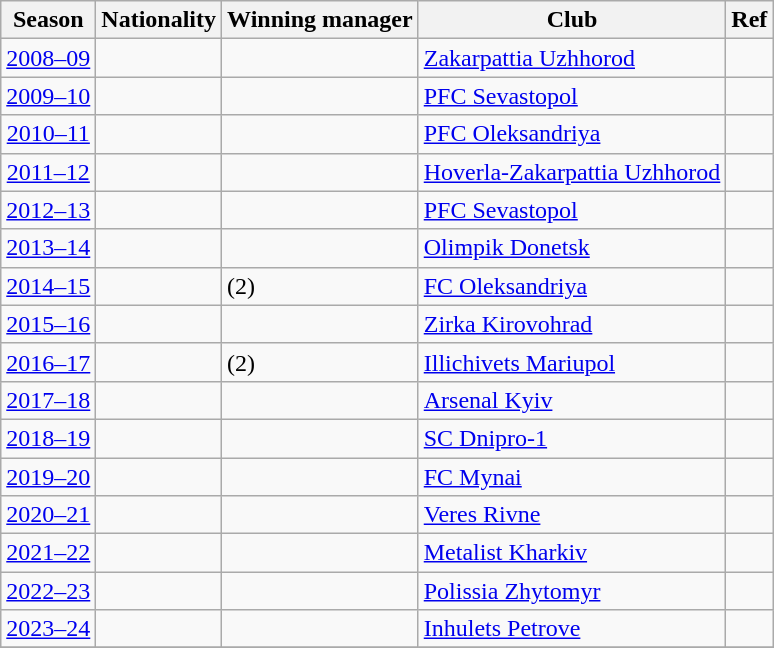<table class="sortable wikitable">
<tr>
<th>Season</th>
<th>Nationality</th>
<th>Winning manager</th>
<th>Club</th>
<th class="unsortable">Ref</th>
</tr>
<tr>
<td align=center><a href='#'>2008–09</a></td>
<td align=center></td>
<td></td>
<td><a href='#'>Zakarpattia Uzhhorod</a></td>
<td align=center></td>
</tr>
<tr>
<td align=center><a href='#'>2009–10</a></td>
<td align=center></td>
<td></td>
<td><a href='#'>PFC Sevastopol</a></td>
<td align=center></td>
</tr>
<tr>
<td align=center><a href='#'>2010–11</a></td>
<td align=center></td>
<td></td>
<td><a href='#'>PFC Oleksandriya</a></td>
<td align=center></td>
</tr>
<tr>
<td align=center><a href='#'>2011–12</a></td>
<td align=center></td>
<td></td>
<td><a href='#'>Hoverla-Zakarpattia Uzhhorod</a></td>
<td align=center></td>
</tr>
<tr>
<td align=center><a href='#'>2012–13</a></td>
<td align=center></td>
<td></td>
<td><a href='#'>PFC Sevastopol</a></td>
<td align=center></td>
</tr>
<tr>
<td align=center><a href='#'>2013–14</a></td>
<td align=center></td>
<td></td>
<td><a href='#'>Olimpik Donetsk</a></td>
<td align=center></td>
</tr>
<tr>
<td align=center><a href='#'>2014–15</a></td>
<td align=center></td>
<td> (2)</td>
<td><a href='#'>FC Oleksandriya</a></td>
<td align=center></td>
</tr>
<tr>
<td align=center><a href='#'>2015–16</a></td>
<td align=center></td>
<td></td>
<td><a href='#'>Zirka Kirovohrad</a></td>
<td align=center></td>
</tr>
<tr>
<td align=center><a href='#'>2016–17</a></td>
<td align=center></td>
<td> (2)</td>
<td><a href='#'>Illichivets Mariupol</a></td>
<td align=center></td>
</tr>
<tr>
<td align=center><a href='#'>2017–18</a></td>
<td align=center></td>
<td></td>
<td><a href='#'>Arsenal Kyiv</a></td>
<td align=center></td>
</tr>
<tr>
<td align=center><a href='#'>2018–19</a></td>
<td align=center></td>
<td></td>
<td><a href='#'>SC Dnipro-1</a></td>
<td align=center></td>
</tr>
<tr>
<td align=center><a href='#'>2019–20</a></td>
<td align=center></td>
<td></td>
<td><a href='#'>FC Mynai</a></td>
<td align=center></td>
</tr>
<tr>
<td align=center><a href='#'>2020–21</a></td>
<td align=center></td>
<td></td>
<td><a href='#'>Veres Rivne</a></td>
<td align=center></td>
</tr>
<tr>
<td align=center><a href='#'>2021–22</a></td>
<td align=center></td>
<td></td>
<td><a href='#'>Metalist Kharkiv</a></td>
<td align=center></td>
</tr>
<tr>
<td align=center><a href='#'>2022–23</a></td>
<td align=center></td>
<td></td>
<td><a href='#'>Polissia Zhytomyr</a></td>
<td align=center></td>
</tr>
<tr>
<td align=center><a href='#'>2023–24</a></td>
<td align=center></td>
<td></td>
<td><a href='#'>Inhulets Petrove</a></td>
<td align=center></td>
</tr>
<tr>
</tr>
</table>
